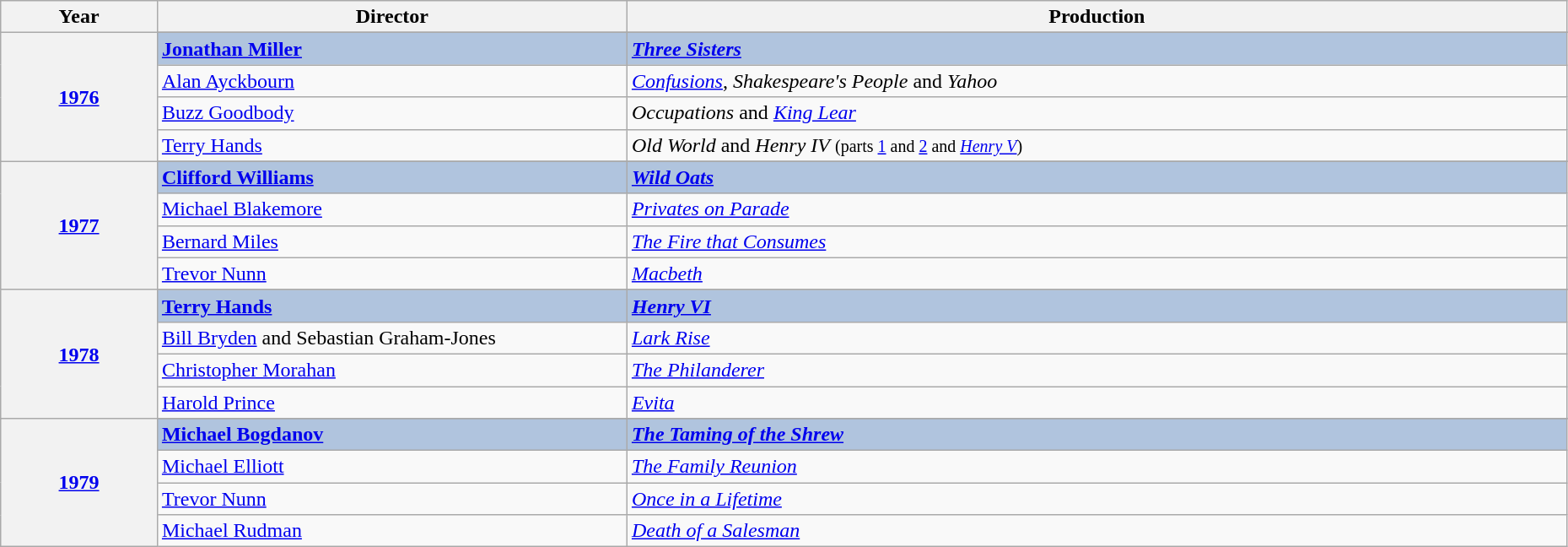<table class="wikitable" style="width:98%;">
<tr>
<th style="width:10%;">Year</th>
<th style="width:30%;">Director</th>
<th style="width:60%;">Production</th>
</tr>
<tr>
<th rowspan="5"><a href='#'>1976</a></th>
</tr>
<tr style="background:#B0C4DE">
<td><strong><a href='#'>Jonathan Miller</a></strong></td>
<td><strong><em><a href='#'>Three Sisters</a></em></strong></td>
</tr>
<tr>
<td><a href='#'>Alan Ayckbourn</a></td>
<td><em><a href='#'>Confusions</a></em>, <em>Shakespeare's People</em> and <em>Yahoo</em></td>
</tr>
<tr>
<td><a href='#'>Buzz Goodbody</a></td>
<td><em>Occupations</em> and <em><a href='#'>King Lear</a></em></td>
</tr>
<tr>
<td><a href='#'>Terry Hands</a></td>
<td><em>Old World</em> and <em>Henry IV</em> <small>(parts <a href='#'>1</a> and <a href='#'>2</a> and <em><a href='#'>Henry V</a></em>)</small></td>
</tr>
<tr>
<th rowspan="5"><a href='#'>1977</a></th>
</tr>
<tr style="background:#B0C4DE">
<td><strong><a href='#'>Clifford Williams</a></strong></td>
<td><strong><em><a href='#'>Wild Oats</a></em></strong></td>
</tr>
<tr>
<td><a href='#'>Michael Blakemore</a></td>
<td><em><a href='#'>Privates on Parade</a></em></td>
</tr>
<tr>
<td><a href='#'>Bernard Miles</a></td>
<td><em><a href='#'>The Fire that Consumes</a></em></td>
</tr>
<tr>
<td><a href='#'>Trevor Nunn</a></td>
<td><em><a href='#'>Macbeth</a></em></td>
</tr>
<tr>
<th rowspan="5"><a href='#'>1978</a></th>
</tr>
<tr style="background:#B0C4DE">
<td><strong><a href='#'>Terry Hands</a></strong></td>
<td><strong><em><a href='#'>Henry VI</a></em></strong></td>
</tr>
<tr>
<td><a href='#'>Bill Bryden</a> and Sebastian Graham-Jones</td>
<td><em><a href='#'>Lark Rise</a></em></td>
</tr>
<tr>
<td><a href='#'>Christopher Morahan</a></td>
<td><em><a href='#'>The Philanderer</a></em></td>
</tr>
<tr>
<td><a href='#'>Harold Prince</a></td>
<td><em><a href='#'>Evita</a></em></td>
</tr>
<tr>
<th rowspan="5"><a href='#'>1979</a></th>
</tr>
<tr style="background:#B0C4DE">
<td><strong><a href='#'>Michael Bogdanov</a></strong></td>
<td><strong><em><a href='#'>The Taming of the Shrew</a></em></strong></td>
</tr>
<tr>
<td><a href='#'>Michael Elliott</a></td>
<td><em><a href='#'>The Family Reunion</a></em></td>
</tr>
<tr>
<td><a href='#'>Trevor Nunn</a></td>
<td><em><a href='#'>Once in a Lifetime</a></em></td>
</tr>
<tr>
<td><a href='#'>Michael Rudman</a></td>
<td><em><a href='#'>Death of a Salesman</a></em></td>
</tr>
</table>
